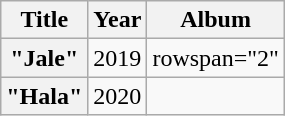<table class="wikitable plainrowheaders" style="text-align:center;">
<tr>
<th scope="col">Title</th>
<th scope="col">Year</th>
<th scope="col">Album</th>
</tr>
<tr>
<th scope="row">"Jale"<br></th>
<td>2019</td>
<td>rowspan="2" </td>
</tr>
<tr>
<th scope="row">"Hala"<br></th>
<td>2020</td>
</tr>
</table>
